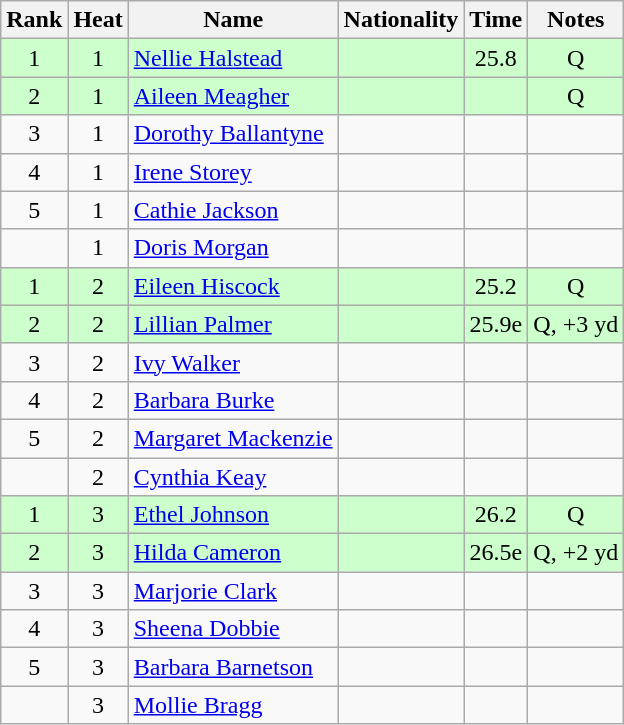<table class="wikitable sortable" style="text-align:center">
<tr>
<th>Rank</th>
<th>Heat</th>
<th>Name</th>
<th>Nationality</th>
<th>Time</th>
<th>Notes</th>
</tr>
<tr bgcolor=ccffcc>
<td>1</td>
<td>1</td>
<td align=left><a href='#'>Nellie Halstead</a></td>
<td align=left></td>
<td>25.8</td>
<td>Q</td>
</tr>
<tr bgcolor=ccffcc>
<td>2</td>
<td>1</td>
<td align=left><a href='#'>Aileen Meagher</a></td>
<td align=left></td>
<td></td>
<td>Q</td>
</tr>
<tr>
<td>3</td>
<td>1</td>
<td align=left><a href='#'>Dorothy Ballantyne</a></td>
<td align=left></td>
<td></td>
<td></td>
</tr>
<tr>
<td>4</td>
<td>1</td>
<td align=left><a href='#'>Irene Storey</a></td>
<td align=left></td>
<td></td>
<td></td>
</tr>
<tr>
<td>5</td>
<td>1</td>
<td align=left><a href='#'>Cathie Jackson</a></td>
<td align=left></td>
<td></td>
<td></td>
</tr>
<tr>
<td></td>
<td>1</td>
<td align=left><a href='#'>Doris Morgan</a></td>
<td align=left></td>
<td></td>
<td></td>
</tr>
<tr bgcolor=ccffcc>
<td>1</td>
<td>2</td>
<td align=left><a href='#'>Eileen Hiscock</a></td>
<td align=left></td>
<td>25.2</td>
<td>Q</td>
</tr>
<tr bgcolor=ccffcc>
<td>2</td>
<td>2</td>
<td align=left><a href='#'>Lillian Palmer</a></td>
<td align=left></td>
<td>25.9e</td>
<td>Q, +3 yd</td>
</tr>
<tr>
<td>3</td>
<td>2</td>
<td align=left><a href='#'>Ivy Walker</a></td>
<td align=left></td>
<td></td>
<td></td>
</tr>
<tr>
<td>4</td>
<td>2</td>
<td align=left><a href='#'>Barbara Burke</a></td>
<td align=left></td>
<td></td>
<td></td>
</tr>
<tr>
<td>5</td>
<td>2</td>
<td align=left><a href='#'>Margaret Mackenzie</a></td>
<td align=left></td>
<td></td>
<td></td>
</tr>
<tr>
<td></td>
<td>2</td>
<td align=left><a href='#'>Cynthia Keay</a></td>
<td align=left></td>
<td></td>
<td></td>
</tr>
<tr bgcolor=ccffcc>
<td>1</td>
<td>3</td>
<td align=left><a href='#'>Ethel Johnson</a></td>
<td align=left></td>
<td>26.2</td>
<td>Q</td>
</tr>
<tr bgcolor=ccffcc>
<td>2</td>
<td>3</td>
<td align=left><a href='#'>Hilda Cameron</a></td>
<td align=left></td>
<td>26.5e</td>
<td>Q, +2 yd</td>
</tr>
<tr>
<td>3</td>
<td>3</td>
<td align=left><a href='#'>Marjorie Clark</a></td>
<td align=left></td>
<td></td>
<td></td>
</tr>
<tr>
<td>4</td>
<td>3</td>
<td align=left><a href='#'>Sheena Dobbie</a></td>
<td align=left></td>
<td></td>
<td></td>
</tr>
<tr>
<td>5</td>
<td>3</td>
<td align=left><a href='#'>Barbara Barnetson</a></td>
<td align=left></td>
<td></td>
<td></td>
</tr>
<tr>
<td></td>
<td>3</td>
<td align=left><a href='#'>Mollie Bragg</a></td>
<td align=left></td>
<td></td>
<td></td>
</tr>
</table>
